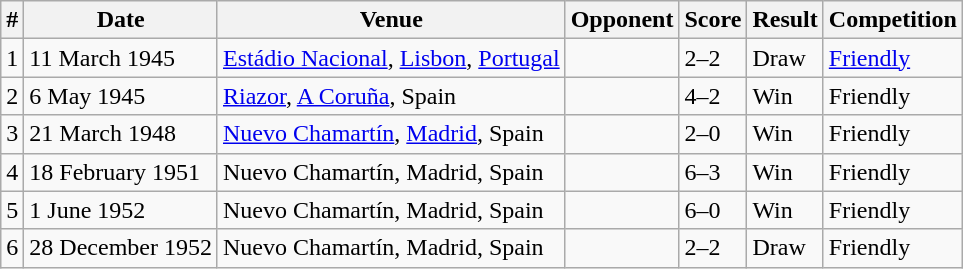<table class="wikitable" border="1">
<tr>
<th>#</th>
<th>Date</th>
<th>Venue</th>
<th>Opponent</th>
<th>Score</th>
<th>Result</th>
<th>Competition</th>
</tr>
<tr>
<td>1</td>
<td>11 March 1945</td>
<td><a href='#'>Estádio Nacional</a>, <a href='#'>Lisbon</a>, <a href='#'>Portugal</a></td>
<td></td>
<td>2–2</td>
<td>Draw</td>
<td><a href='#'>Friendly</a></td>
</tr>
<tr>
<td>2</td>
<td>6 May 1945</td>
<td><a href='#'>Riazor</a>, <a href='#'>A Coruña</a>, Spain</td>
<td></td>
<td>4–2</td>
<td>Win</td>
<td>Friendly</td>
</tr>
<tr>
<td>3</td>
<td>21 March 1948</td>
<td><a href='#'>Nuevo Chamartín</a>, <a href='#'>Madrid</a>, Spain</td>
<td></td>
<td>2–0</td>
<td>Win</td>
<td>Friendly</td>
</tr>
<tr>
<td>4</td>
<td>18 February 1951</td>
<td>Nuevo Chamartín, Madrid, Spain</td>
<td></td>
<td>6–3</td>
<td>Win</td>
<td>Friendly</td>
</tr>
<tr>
<td>5</td>
<td>1 June 1952</td>
<td>Nuevo Chamartín, Madrid, Spain</td>
<td></td>
<td>6–0</td>
<td>Win</td>
<td>Friendly</td>
</tr>
<tr>
<td>6</td>
<td>28 December 1952</td>
<td>Nuevo Chamartín, Madrid, Spain</td>
<td></td>
<td>2–2</td>
<td>Draw</td>
<td>Friendly</td>
</tr>
</table>
